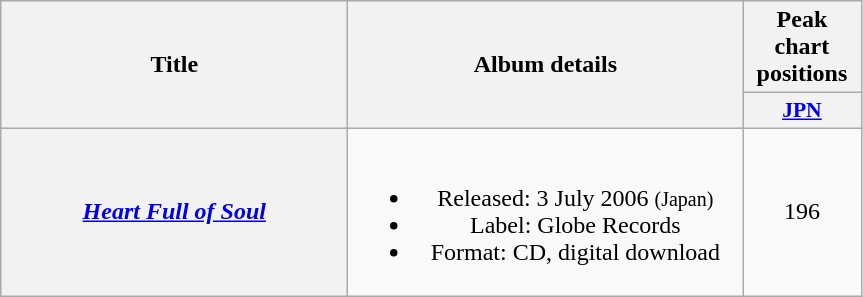<table class="wikitable plainrowheaders" style="text-align:center;" border="1">
<tr>
<th scope="col" rowspan="2" style="width:14em;">Title</th>
<th scope="col" rowspan="2" style="width:16em;">Album details</th>
<th scope="col">Peak chart positions</th>
</tr>
<tr>
<th scope="col" style="width:5em;font-size:90%;"><a href='#'>JPN</a><br></th>
</tr>
<tr>
<th scope="row"><em><a href='#'>Heart Full of Soul</a></em></th>
<td><br><ul><li>Released: 3 July 2006 <small>(Japan)</small></li><li>Label: Globe Records</li><li>Format: CD, digital download</li></ul></td>
<td>196</td>
</tr>
</table>
